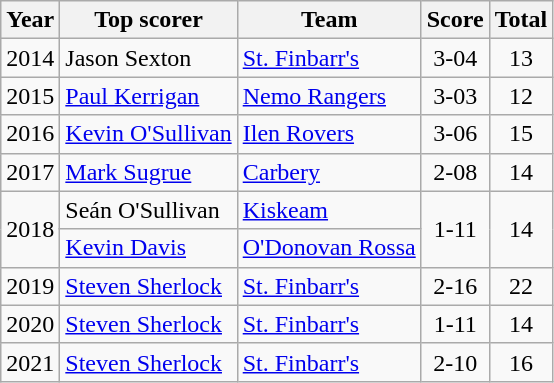<table class="wikitable" style="text-align:center;">
<tr>
<th>Year</th>
<th>Top scorer</th>
<th>Team</th>
<th>Score</th>
<th>Total</th>
</tr>
<tr>
<td>2014</td>
<td style="text-align:left;">Jason Sexton</td>
<td style="text-align:left;"><a href='#'>St. Finbarr's</a></td>
<td>3-04</td>
<td>13</td>
</tr>
<tr>
<td>2015</td>
<td style="text-align:left;"><a href='#'>Paul Kerrigan</a></td>
<td style="text-align:left;"><a href='#'>Nemo Rangers</a></td>
<td>3-03</td>
<td>12</td>
</tr>
<tr>
<td>2016</td>
<td style="text-align:left;"><a href='#'>Kevin O'Sullivan</a></td>
<td style="text-align:left;"><a href='#'>Ilen Rovers</a></td>
<td>3-06</td>
<td>15</td>
</tr>
<tr>
<td>2017</td>
<td style="text-align:left;"><a href='#'>Mark Sugrue</a></td>
<td style="text-align:left;"><a href='#'>Carbery</a></td>
<td>2-08</td>
<td>14</td>
</tr>
<tr>
<td rowspan="2">2018</td>
<td style="text-align:left;">Seán O'Sullivan</td>
<td style="text-align:left;"><a href='#'>Kiskeam</a></td>
<td rowspan="2">1-11</td>
<td rowspan="2">14</td>
</tr>
<tr>
<td style="text-align:left;"><a href='#'>Kevin Davis</a></td>
<td style="text-align:left;"><a href='#'>O'Donovan Rossa</a></td>
</tr>
<tr>
<td>2019</td>
<td style="text-align:left;"><a href='#'>Steven Sherlock</a></td>
<td style="text-align:left;"><a href='#'>St. Finbarr's</a></td>
<td>2-16</td>
<td>22</td>
</tr>
<tr>
<td>2020</td>
<td style="text-align:left;"><a href='#'>Steven Sherlock</a></td>
<td style="text-align:left;"><a href='#'>St. Finbarr's</a></td>
<td>1-11</td>
<td>14</td>
</tr>
<tr>
<td>2021</td>
<td style="text-align:left;"><a href='#'>Steven Sherlock</a></td>
<td style="text-align:left;"><a href='#'>St. Finbarr's</a></td>
<td>2-10</td>
<td>16</td>
</tr>
</table>
